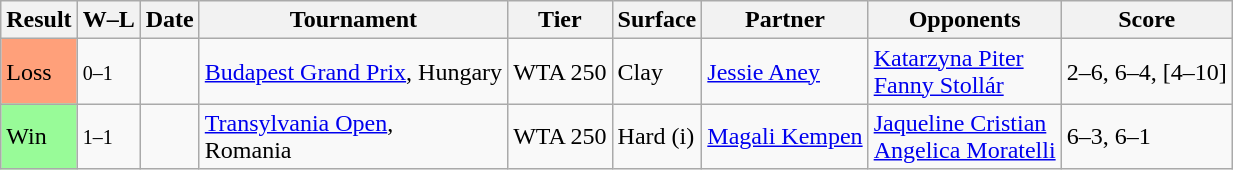<table class="sortable wikitable">
<tr>
<th>Result</th>
<th class="unsortable">W–L</th>
<th>Date</th>
<th>Tournament</th>
<th>Tier</th>
<th>Surface</th>
<th>Partner</th>
<th>Opponents</th>
<th class="unsortable">Score</th>
</tr>
<tr>
<td bgcolor=FFA07A>Loss</td>
<td><small>0–1</small></td>
<td><a href='#'></a></td>
<td><a href='#'>Budapest Grand Prix</a>, Hungary</td>
<td>WTA 250</td>
<td>Clay</td>
<td> <a href='#'>Jessie Aney</a></td>
<td> <a href='#'>Katarzyna Piter</a> <br>  <a href='#'>Fanny Stollár</a></td>
<td>2–6, 6–4, [4–10]</td>
</tr>
<tr>
<td style="background: #98fb98;">Win</td>
<td><small>1–1</small></td>
<td><a href='#'></a></td>
<td><a href='#'>Transylvania Open</a>, <br>Romania</td>
<td>WTA 250</td>
<td>Hard (i)</td>
<td> <a href='#'>Magali Kempen</a></td>
<td> <a href='#'>Jaqueline Cristian</a> <br>  <a href='#'>Angelica Moratelli</a></td>
<td>6–3, 6–1</td>
</tr>
</table>
